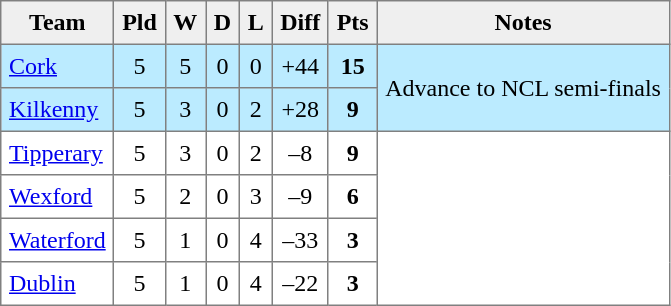<table style=border-collapse:collapse border=1 cellspacing=0 cellpadding=5>
<tr align=center bgcolor=#efefef>
<th>Team</th>
<th>Pld</th>
<th>W</th>
<th>D</th>
<th>L</th>
<th>Diff</th>
<th>Pts</th>
<th>Notes</th>
</tr>
<tr align=center style="background:#BBEBFF">
<td style="text-align:left;"> <a href='#'>Cork</a></td>
<td>5</td>
<td>5</td>
<td>0</td>
<td>0</td>
<td>+44</td>
<td><strong>15</strong></td>
<td rowspan=2>Advance to NCL semi-finals</td>
</tr>
<tr align=center style="background:#BBEBFF;">
<td style="text-align:left;"> <a href='#'>Kilkenny</a></td>
<td>5</td>
<td>3</td>
<td>0</td>
<td>2</td>
<td>+28</td>
<td><strong>9</strong></td>
</tr>
<tr align=center style="background:#FFFFFF;">
<td style="text-align:left;"> <a href='#'>Tipperary</a></td>
<td>5</td>
<td>3</td>
<td>0</td>
<td>2</td>
<td>–8</td>
<td><strong>9</strong></td>
<td rowspan=4></td>
</tr>
<tr align=center style="background:#FFFFFF;">
<td style="text-align:left;"> <a href='#'>Wexford</a></td>
<td>5</td>
<td>2</td>
<td>0</td>
<td>3</td>
<td>–9</td>
<td><strong>6</strong></td>
</tr>
<tr align=center style="background:#FFFFFF;">
<td style="text-align:left;"> <a href='#'>Waterford</a></td>
<td>5</td>
<td>1</td>
<td>0</td>
<td>4</td>
<td>–33</td>
<td><strong>3</strong></td>
</tr>
<tr align=center style="background:#FFFFFF;">
<td style="text-align:left;"> <a href='#'>Dublin</a></td>
<td>5</td>
<td>1</td>
<td>0</td>
<td>4</td>
<td>–22</td>
<td><strong>3</strong></td>
</tr>
</table>
